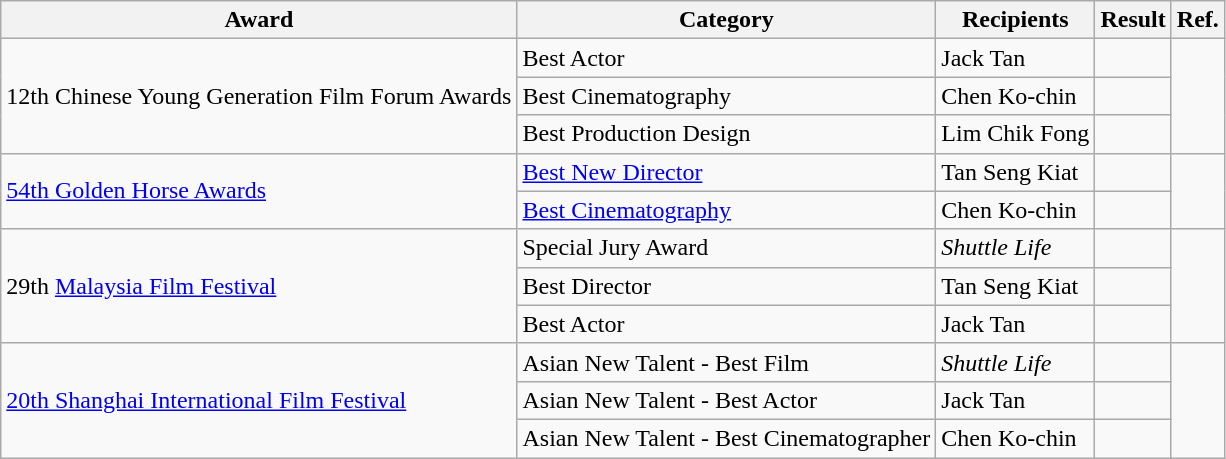<table class="wikitable">
<tr>
<th>Award</th>
<th>Category</th>
<th>Recipients</th>
<th>Result</th>
<th>Ref.</th>
</tr>
<tr>
<td rowspan=3>12th Chinese Young Generation Film Forum Awards</td>
<td>Best Actor</td>
<td>Jack Tan</td>
<td></td>
<td rowspan=3></td>
</tr>
<tr>
<td>Best Cinematography</td>
<td>Chen Ko-chin</td>
<td></td>
</tr>
<tr>
<td>Best Production Design</td>
<td>Lim Chik Fong</td>
<td></td>
</tr>
<tr>
<td rowspan=2><a href='#'>54th Golden Horse Awards</a></td>
<td><a href='#'>Best New Director</a></td>
<td>Tan Seng Kiat</td>
<td></td>
<td rowspan=2></td>
</tr>
<tr>
<td><a href='#'>Best Cinematography</a></td>
<td>Chen Ko-chin</td>
<td></td>
</tr>
<tr>
<td rowspan=3>29th <a href='#'>Malaysia Film Festival</a></td>
<td>Special Jury Award</td>
<td><em>Shuttle Life</em></td>
<td></td>
<td rowspan=3></td>
</tr>
<tr>
<td>Best Director</td>
<td>Tan Seng Kiat</td>
<td></td>
</tr>
<tr>
<td>Best Actor</td>
<td>Jack Tan</td>
<td></td>
</tr>
<tr>
<td rowspan=3><a href='#'>20th Shanghai International Film Festival</a></td>
<td>Asian New Talent - Best Film</td>
<td><em>Shuttle Life</em></td>
<td></td>
<td rowspan=3></td>
</tr>
<tr>
<td>Asian New Talent - Best Actor</td>
<td>Jack Tan</td>
<td></td>
</tr>
<tr>
<td>Asian New Talent - Best Cinematographer</td>
<td>Chen Ko-chin</td>
<td></td>
</tr>
</table>
